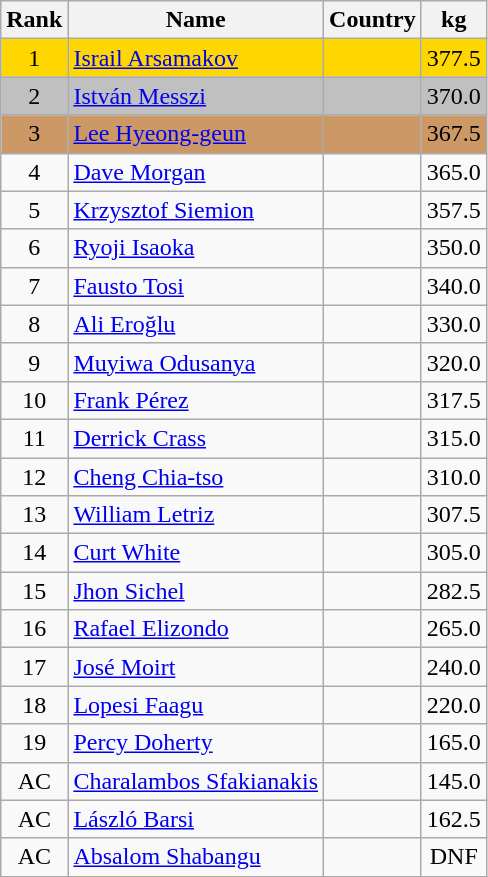<table class="wikitable sortable" style="text-align:center">
<tr>
<th>Rank</th>
<th>Name</th>
<th>Country</th>
<th>kg</th>
</tr>
<tr bgcolor=gold>
<td>1</td>
<td align="left"><a href='#'>Israil Arsamakov</a></td>
<td align="left"></td>
<td>377.5</td>
</tr>
<tr bgcolor=silver>
<td>2</td>
<td align="left"><a href='#'>István Messzi</a></td>
<td align="left"></td>
<td>370.0</td>
</tr>
<tr bgcolor=#CC9966>
<td>3</td>
<td align="left"><a href='#'>Lee Hyeong-geun</a></td>
<td align="left"></td>
<td>367.5</td>
</tr>
<tr>
<td>4</td>
<td align="left"><a href='#'>Dave Morgan</a></td>
<td align="left"></td>
<td>365.0</td>
</tr>
<tr>
<td>5</td>
<td align="left"><a href='#'>Krzysztof Siemion</a></td>
<td align="left"></td>
<td>357.5</td>
</tr>
<tr>
<td>6</td>
<td align="left"><a href='#'>Ryoji Isaoka</a></td>
<td align="left"></td>
<td>350.0</td>
</tr>
<tr>
<td>7</td>
<td align="left"><a href='#'>Fausto Tosi</a></td>
<td align="left"></td>
<td>340.0</td>
</tr>
<tr>
<td>8</td>
<td align="left"><a href='#'>Ali Eroğlu</a></td>
<td align="left"></td>
<td>330.0</td>
</tr>
<tr>
<td>9</td>
<td align="left"><a href='#'>Muyiwa Odusanya</a></td>
<td align="left"></td>
<td>320.0</td>
</tr>
<tr>
<td>10</td>
<td align="left"><a href='#'>Frank Pérez</a></td>
<td align="left"></td>
<td>317.5</td>
</tr>
<tr>
<td>11</td>
<td align="left"><a href='#'>Derrick Crass</a></td>
<td align="left"></td>
<td>315.0</td>
</tr>
<tr>
<td>12</td>
<td align="left"><a href='#'>Cheng Chia-tso</a></td>
<td align="left"></td>
<td>310.0</td>
</tr>
<tr>
<td>13</td>
<td align="left"><a href='#'>William Letriz</a></td>
<td align="left"></td>
<td>307.5</td>
</tr>
<tr>
<td>14</td>
<td align="left"><a href='#'>Curt White</a></td>
<td align="left"></td>
<td>305.0</td>
</tr>
<tr>
<td>15</td>
<td align="left"><a href='#'>Jhon Sichel</a></td>
<td align="left"></td>
<td>282.5</td>
</tr>
<tr>
<td>16</td>
<td align="left"><a href='#'>Rafael Elizondo</a></td>
<td align="left"></td>
<td>265.0</td>
</tr>
<tr>
<td>17</td>
<td align="left"><a href='#'>José Moirt</a></td>
<td align="left"></td>
<td>240.0</td>
</tr>
<tr>
<td>18</td>
<td align="left"><a href='#'>Lopesi Faagu</a></td>
<td align="left"></td>
<td>220.0</td>
</tr>
<tr>
<td>19</td>
<td align="left"><a href='#'>Percy Doherty</a></td>
<td align="left"></td>
<td>165.0</td>
</tr>
<tr>
<td>AC</td>
<td align="left"><a href='#'>Charalambos Sfakianakis</a></td>
<td align="left"></td>
<td>145.0</td>
</tr>
<tr>
<td>AC</td>
<td align="left"><a href='#'>László Barsi</a></td>
<td align="left"></td>
<td>162.5</td>
</tr>
<tr>
<td>AC</td>
<td align="left"><a href='#'>Absalom Shabangu</a></td>
<td align="left"></td>
<td>DNF</td>
</tr>
</table>
